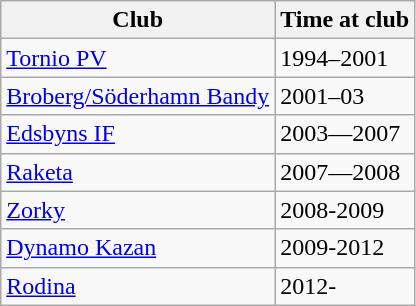<table class="wikitable">
<tr>
<th>Club</th>
<th>Time at club</th>
</tr>
<tr>
<td><a href='#'>Tornio PV</a></td>
<td>1994–2001</td>
</tr>
<tr>
<td><a href='#'>Broberg/Söderhamn Bandy</a></td>
<td>2001–03</td>
</tr>
<tr>
<td><a href='#'>Edsbyns IF</a></td>
<td>2003—2007</td>
</tr>
<tr>
<td><a href='#'>Raketa</a></td>
<td>2007—2008</td>
</tr>
<tr>
<td><a href='#'>Zorky</a></td>
<td>2008-2009</td>
</tr>
<tr>
<td><a href='#'>Dynamo Kazan</a></td>
<td>2009-2012</td>
</tr>
<tr>
<td><a href='#'>Rodina</a></td>
<td>2012-</td>
</tr>
</table>
